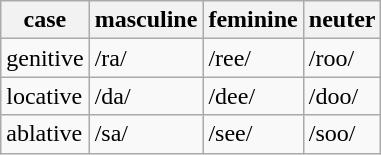<table class="wikitable">
<tr>
<th>case</th>
<th>masculine</th>
<th>feminine</th>
<th>neuter</th>
</tr>
<tr>
<td>genitive</td>
<td>/ra/</td>
<td>/ree/</td>
<td>/roo/</td>
</tr>
<tr>
<td>locative</td>
<td>/da/</td>
<td>/dee/</td>
<td>/doo/</td>
</tr>
<tr>
<td>ablative</td>
<td>/sa/</td>
<td>/see/</td>
<td>/soo/</td>
</tr>
</table>
